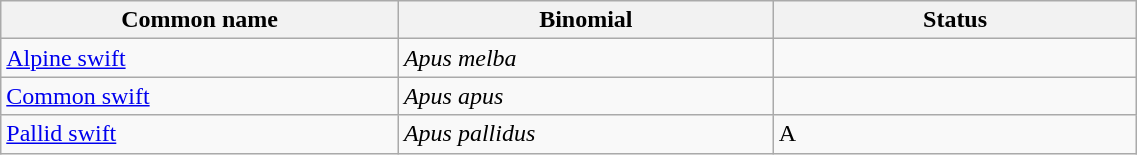<table width=60% class="wikitable">
<tr>
<th width=35%>Common name</th>
<th width=33%>Binomial</th>
<th width=32%>Status</th>
</tr>
<tr>
<td><a href='#'>Alpine swift</a></td>
<td><em>Apus melba</em></td>
<td></td>
</tr>
<tr>
<td><a href='#'>Common swift</a></td>
<td><em>Apus apus</em></td>
<td></td>
</tr>
<tr>
<td><a href='#'>Pallid swift</a></td>
<td><em>Apus pallidus</em></td>
<td>A</td>
</tr>
</table>
